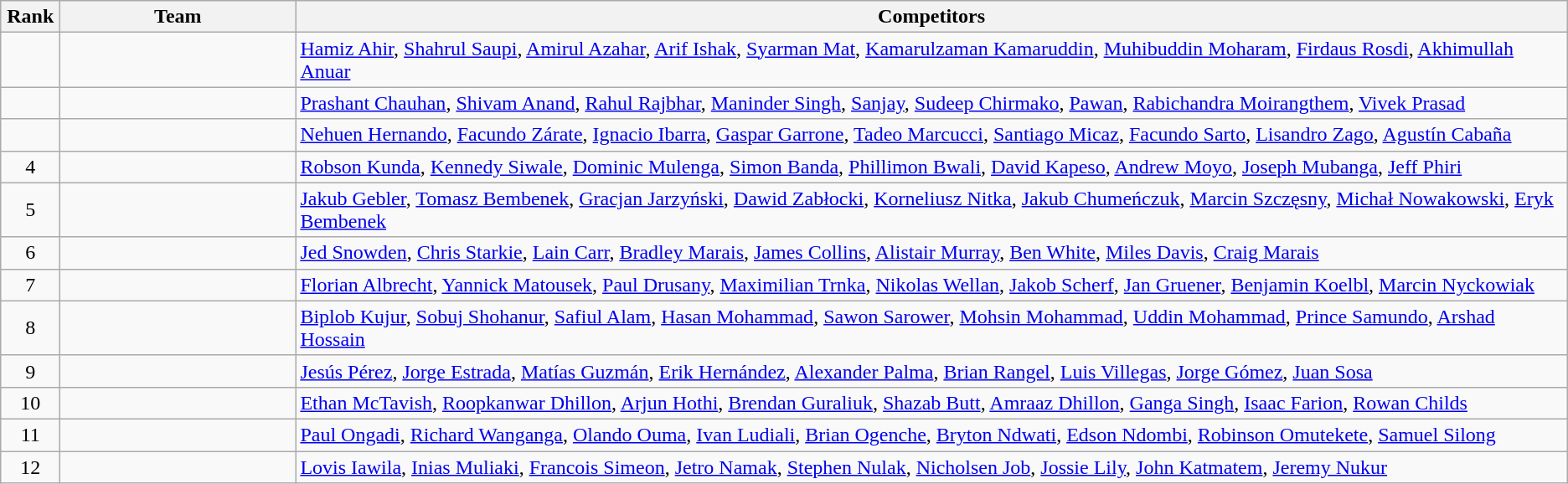<table class="wikitable">
<tr>
<th width=40>Rank</th>
<th width=180>Team</th>
<th>Competitors</th>
</tr>
<tr>
<td align=center></td>
<td></td>
<td><a href='#'>Hamiz Ahir</a>, <a href='#'>Shahrul Saupi</a>, <a href='#'>Amirul Azahar</a>, <a href='#'>Arif Ishak</a>, <a href='#'>Syarman Mat</a>, <a href='#'>Kamarulzaman Kamaruddin</a>, <a href='#'>Muhibuddin Moharam</a>, <a href='#'>Firdaus Rosdi</a>, <a href='#'>Akhimullah Anuar</a></td>
</tr>
<tr>
<td align=center></td>
<td></td>
<td><a href='#'>Prashant Chauhan</a>, <a href='#'>Shivam Anand</a>, <a href='#'>Rahul Rajbhar</a>, <a href='#'>Maninder Singh</a>, <a href='#'>Sanjay</a>, <a href='#'>Sudeep Chirmako</a>, <a href='#'>Pawan</a>, <a href='#'>Rabichandra Moirangthem</a>, <a href='#'>Vivek Prasad</a></td>
</tr>
<tr>
<td align=center></td>
<td></td>
<td><a href='#'>Nehuen Hernando</a>, <a href='#'>Facundo Zárate</a>, <a href='#'>Ignacio Ibarra</a>, <a href='#'>Gaspar Garrone</a>, <a href='#'>Tadeo Marcucci</a>, <a href='#'>Santiago Micaz</a>, <a href='#'>Facundo Sarto</a>, <a href='#'>Lisandro Zago</a>, <a href='#'>Agustín Cabaña</a></td>
</tr>
<tr>
<td align=center>4</td>
<td></td>
<td><a href='#'>Robson Kunda</a>, <a href='#'>Kennedy Siwale</a>, <a href='#'>Dominic Mulenga</a>, <a href='#'>Simon Banda</a>, <a href='#'>Phillimon Bwali</a>, <a href='#'>David Kapeso</a>, <a href='#'>Andrew Moyo</a>, <a href='#'>Joseph Mubanga</a>, <a href='#'>Jeff Phiri</a></td>
</tr>
<tr>
<td align=center>5</td>
<td></td>
<td><a href='#'>Jakub Gebler</a>, <a href='#'>Tomasz Bembenek</a>, <a href='#'>Gracjan Jarzyński</a>, <a href='#'>Dawid Zabłocki</a>, <a href='#'>Korneliusz Nitka</a>, <a href='#'>Jakub Chumeńczuk</a>, <a href='#'>Marcin Szczęsny</a>, <a href='#'>Michał Nowakowski</a>, <a href='#'>Eryk Bembenek</a></td>
</tr>
<tr>
<td align=center>6</td>
<td></td>
<td><a href='#'>Jed Snowden</a>, <a href='#'>Chris Starkie</a>, <a href='#'>Lain Carr</a>, <a href='#'>Bradley Marais</a>, <a href='#'>James Collins</a>, <a href='#'>Alistair Murray</a>, <a href='#'>Ben White</a>, <a href='#'>Miles Davis</a>, <a href='#'>Craig Marais</a></td>
</tr>
<tr>
<td align=center>7</td>
<td></td>
<td><a href='#'>Florian Albrecht</a>, <a href='#'>Yannick Matousek</a>, <a href='#'>Paul Drusany</a>, <a href='#'>Maximilian Trnka</a>, <a href='#'>Nikolas Wellan</a>, <a href='#'>Jakob Scherf</a>, <a href='#'>Jan Gruener</a>, <a href='#'>Benjamin Koelbl</a>, <a href='#'>Marcin Nyckowiak</a></td>
</tr>
<tr>
<td align=center>8</td>
<td></td>
<td><a href='#'>Biplob Kujur</a>, <a href='#'>Sobuj Shohanur</a>, <a href='#'>Safiul Alam</a>, <a href='#'>Hasan Mohammad</a>, <a href='#'>Sawon Sarower</a>, <a href='#'>Mohsin Mohammad</a>, <a href='#'>Uddin Mohammad</a>, <a href='#'>Prince Samundo</a>, <a href='#'>Arshad Hossain</a></td>
</tr>
<tr>
<td align=center>9</td>
<td></td>
<td><a href='#'>Jesús Pérez</a>, <a href='#'>Jorge Estrada</a>, <a href='#'>Matías Guzmán</a>, <a href='#'>Erik Hernández</a>, <a href='#'>Alexander Palma</a>, <a href='#'>Brian Rangel</a>, <a href='#'>Luis Villegas</a>, <a href='#'>Jorge Gómez</a>, <a href='#'>Juan Sosa</a></td>
</tr>
<tr>
<td align=center>10</td>
<td></td>
<td><a href='#'>Ethan McTavish</a>, <a href='#'>Roopkanwar Dhillon</a>, <a href='#'>Arjun Hothi</a>, <a href='#'>Brendan Guraliuk</a>, <a href='#'>Shazab Butt</a>, <a href='#'>Amraaz Dhillon</a>, <a href='#'>Ganga Singh</a>, <a href='#'>Isaac Farion</a>, <a href='#'>Rowan Childs</a></td>
</tr>
<tr>
<td align=center>11</td>
<td></td>
<td><a href='#'>Paul Ongadi</a>, <a href='#'>Richard Wanganga</a>, <a href='#'>Olando Ouma</a>, <a href='#'>Ivan Ludiali</a>, <a href='#'>Brian Ogenche</a>, <a href='#'>Bryton Ndwati</a>, <a href='#'>Edson Ndombi</a>, <a href='#'>Robinson Omutekete</a>, <a href='#'>Samuel Silong</a></td>
</tr>
<tr>
<td align=center>12</td>
<td></td>
<td><a href='#'>Lovis Iawila</a>, <a href='#'>Inias Muliaki</a>, <a href='#'>Francois Simeon</a>, <a href='#'>Jetro Namak</a>, <a href='#'>Stephen Nulak</a>, <a href='#'>Nicholsen Job</a>, <a href='#'>Jossie Lily</a>, <a href='#'>John Katmatem</a>, <a href='#'>Jeremy Nukur</a></td>
</tr>
</table>
